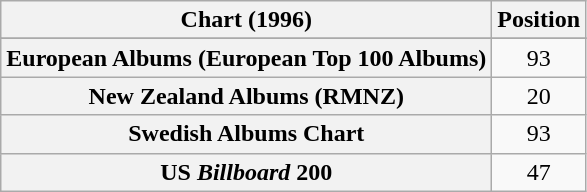<table class="wikitable plainrowheaders">
<tr>
<th>Chart (1996)</th>
<th>Position</th>
</tr>
<tr>
</tr>
<tr>
<th scope="row">European Albums (European Top 100 Albums)</th>
<td style="text-align:center;">93</td>
</tr>
<tr>
<th scope="row">New Zealand Albums (RMNZ)</th>
<td style="text-align:center;">20</td>
</tr>
<tr>
<th scope="row">Swedish Albums Chart</th>
<td align="center">93</td>
</tr>
<tr>
<th scope="row">US <em>Billboard</em> 200</th>
<td style="text-align:center;">47</td>
</tr>
</table>
